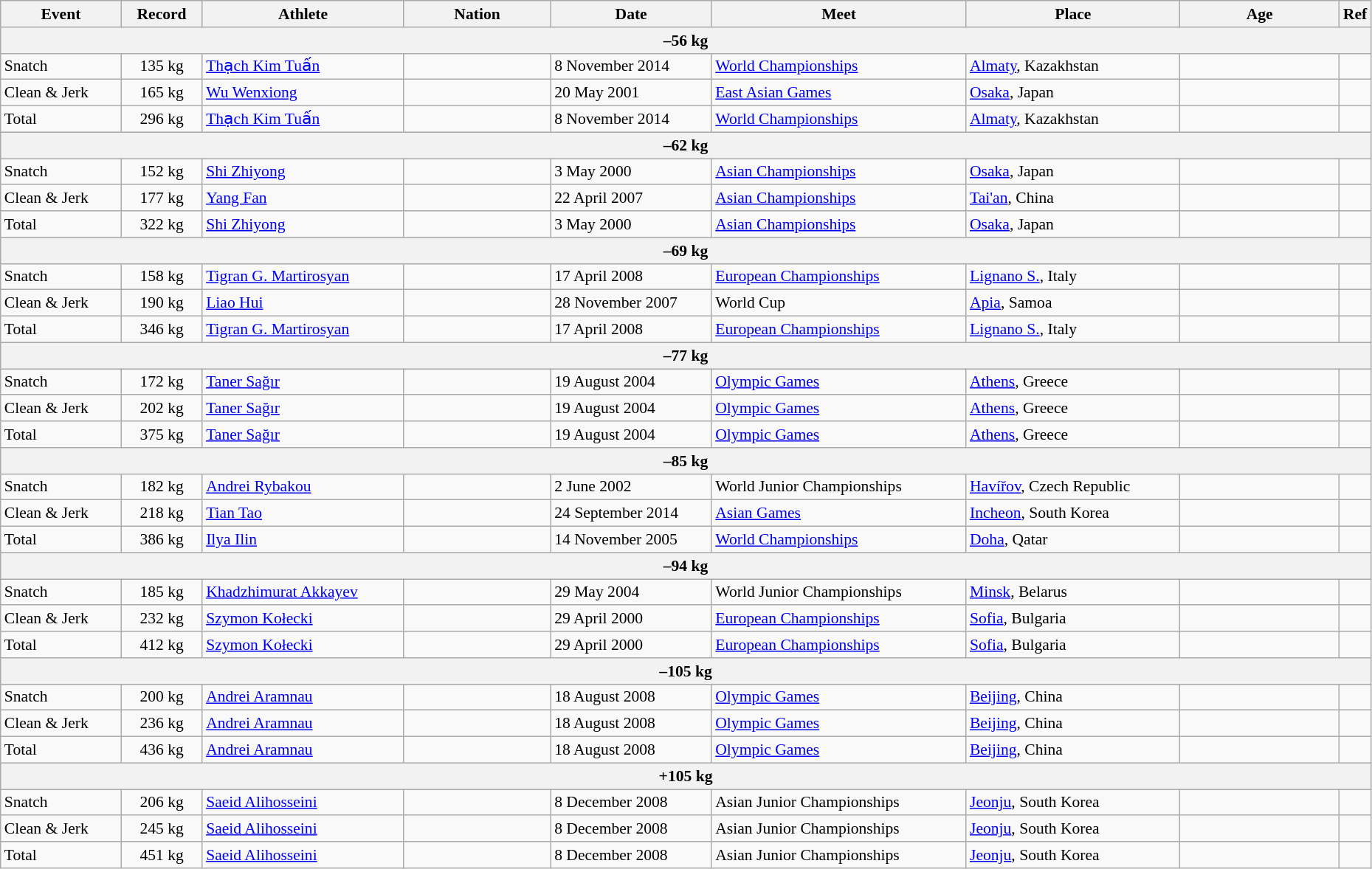<table class="wikitable" style="font-size:90%; width: 98%;">
<tr>
<th width=9%>Event</th>
<th width=6%>Record</th>
<th width=15%>Athlete</th>
<th width=11%>Nation</th>
<th width=12%>Date</th>
<th width=19%>Meet</th>
<th width=16%>Place</th>
<th width=12%>Age</th>
<th width=4%>Ref</th>
</tr>
<tr bgcolor="#DDDDDD">
<th colspan="9">–56 kg</th>
</tr>
<tr>
<td>Snatch</td>
<td align=center>135 kg</td>
<td><a href='#'>Thạch Kim Tuấn</a></td>
<td></td>
<td>8 November 2014</td>
<td><a href='#'>World Championships</a></td>
<td> <a href='#'>Almaty</a>, Kazakhstan</td>
<td></td>
<td></td>
</tr>
<tr>
<td>Clean & Jerk</td>
<td align=center>165 kg</td>
<td><a href='#'>Wu Wenxiong</a></td>
<td></td>
<td>20 May 2001</td>
<td><a href='#'>East Asian Games</a></td>
<td> <a href='#'>Osaka</a>, Japan</td>
<td></td>
<td></td>
</tr>
<tr>
<td>Total</td>
<td align=center>296 kg</td>
<td><a href='#'>Thạch Kim Tuấn</a></td>
<td></td>
<td>8 November 2014</td>
<td><a href='#'>World Championships</a></td>
<td> <a href='#'>Almaty</a>, Kazakhstan</td>
<td></td>
<td></td>
</tr>
<tr bgcolor="#DDDDDD">
<th colspan=9>–62 kg</th>
</tr>
<tr>
<td>Snatch</td>
<td align=center>152 kg</td>
<td><a href='#'>Shi Zhiyong</a></td>
<td></td>
<td>3 May 2000</td>
<td><a href='#'>Asian Championships</a></td>
<td> <a href='#'>Osaka</a>, Japan</td>
<td></td>
<td></td>
</tr>
<tr>
<td>Clean & Jerk</td>
<td align=center>177 kg</td>
<td><a href='#'>Yang Fan</a></td>
<td></td>
<td>22 April 2007</td>
<td><a href='#'>Asian Championships</a></td>
<td> <a href='#'>Tai'an</a>, China</td>
<td></td>
<td></td>
</tr>
<tr>
<td>Total</td>
<td align=center>322 kg</td>
<td><a href='#'>Shi Zhiyong</a></td>
<td></td>
<td>3 May 2000</td>
<td><a href='#'>Asian Championships</a></td>
<td> <a href='#'>Osaka</a>, Japan</td>
<td></td>
<td></td>
</tr>
<tr bgcolor="#DDDDDD">
<th colspan=9>–69 kg</th>
</tr>
<tr>
<td>Snatch</td>
<td align=center>158 kg</td>
<td><a href='#'>Tigran G. Martirosyan</a></td>
<td></td>
<td>17 April 2008</td>
<td><a href='#'>European Championships</a></td>
<td> <a href='#'>Lignano S.</a>, Italy</td>
<td></td>
<td></td>
</tr>
<tr>
<td>Clean & Jerk</td>
<td align=center>190 kg</td>
<td><a href='#'>Liao Hui</a></td>
<td></td>
<td>28 November 2007</td>
<td>World Cup</td>
<td> <a href='#'>Apia</a>, Samoa</td>
<td></td>
<td></td>
</tr>
<tr>
<td>Total</td>
<td align=center>346 kg</td>
<td><a href='#'>Tigran G. Martirosyan</a></td>
<td></td>
<td>17 April 2008</td>
<td><a href='#'>European Championships</a></td>
<td> <a href='#'>Lignano S.</a>, Italy</td>
<td></td>
<td></td>
</tr>
<tr bgcolor="#DDDDDD">
<th colspan=9>–77 kg</th>
</tr>
<tr>
<td>Snatch</td>
<td align=center>172 kg</td>
<td><a href='#'>Taner Sağır</a></td>
<td></td>
<td>19 August 2004</td>
<td><a href='#'>Olympic Games</a></td>
<td> <a href='#'>Athens</a>, Greece</td>
<td></td>
<td></td>
</tr>
<tr>
<td>Clean & Jerk</td>
<td align=center>202 kg</td>
<td><a href='#'>Taner Sağır</a></td>
<td></td>
<td>19 August 2004</td>
<td><a href='#'>Olympic Games</a></td>
<td> <a href='#'>Athens</a>, Greece</td>
<td></td>
<td></td>
</tr>
<tr>
<td>Total</td>
<td align=center>375 kg</td>
<td><a href='#'>Taner Sağır</a></td>
<td></td>
<td>19 August 2004</td>
<td><a href='#'>Olympic Games</a></td>
<td> <a href='#'>Athens</a>, Greece</td>
<td></td>
<td></td>
</tr>
<tr bgcolor="#DDDDDD">
<th colspan=9>–85 kg</th>
</tr>
<tr>
<td>Snatch</td>
<td align=center>182 kg</td>
<td><a href='#'>Andrei Rybakou</a></td>
<td></td>
<td>2 June 2002</td>
<td>World Junior Championships</td>
<td> <a href='#'>Havířov</a>, Czech Republic</td>
<td></td>
<td></td>
</tr>
<tr>
<td>Clean & Jerk</td>
<td align=center>218 kg</td>
<td><a href='#'>Tian Tao</a></td>
<td></td>
<td>24 September 2014</td>
<td><a href='#'>Asian Games</a></td>
<td> <a href='#'>Incheon</a>, South Korea</td>
<td></td>
<td></td>
</tr>
<tr>
<td>Total</td>
<td align=center>386 kg</td>
<td><a href='#'>Ilya Ilin</a></td>
<td></td>
<td>14 November 2005</td>
<td><a href='#'>World Championships</a></td>
<td> <a href='#'>Doha</a>, Qatar</td>
<td></td>
<td></td>
</tr>
<tr bgcolor="#DDDDDD">
<th colspan=9>–94 kg</th>
</tr>
<tr>
<td>Snatch</td>
<td align=center>185 kg</td>
<td><a href='#'>Khadzhimurat Akkayev</a></td>
<td></td>
<td>29 May 2004</td>
<td>World Junior Championships</td>
<td> <a href='#'>Minsk</a>, Belarus</td>
<td></td>
<td></td>
</tr>
<tr>
<td>Clean & Jerk</td>
<td align=center>232 kg</td>
<td><a href='#'>Szymon Kołecki</a></td>
<td></td>
<td>29 April 2000</td>
<td><a href='#'>European Championships</a></td>
<td> <a href='#'>Sofia</a>, Bulgaria</td>
<td></td>
<td></td>
</tr>
<tr>
<td>Total</td>
<td align=center>412 kg</td>
<td><a href='#'>Szymon Kołecki</a></td>
<td></td>
<td>29 April 2000</td>
<td><a href='#'>European Championships</a></td>
<td> <a href='#'>Sofia</a>, Bulgaria</td>
<td></td>
<td></td>
</tr>
<tr bgcolor="#DDDDDD">
<th colspan=9>–105 kg</th>
</tr>
<tr>
<td>Snatch</td>
<td align=center>200 kg</td>
<td><a href='#'>Andrei Aramnau</a></td>
<td></td>
<td>18 August 2008</td>
<td><a href='#'>Olympic Games</a></td>
<td> <a href='#'>Beijing</a>, China</td>
<td></td>
<td></td>
</tr>
<tr>
<td>Clean & Jerk</td>
<td align=center>236 kg</td>
<td><a href='#'>Andrei Aramnau</a></td>
<td></td>
<td>18 August 2008</td>
<td><a href='#'>Olympic Games</a></td>
<td> <a href='#'>Beijing</a>, China</td>
<td></td>
<td></td>
</tr>
<tr>
<td>Total</td>
<td align=center>436 kg</td>
<td><a href='#'>Andrei Aramnau</a></td>
<td></td>
<td>18 August 2008</td>
<td><a href='#'>Olympic Games</a></td>
<td> <a href='#'>Beijing</a>, China</td>
<td></td>
<td></td>
</tr>
<tr bgcolor="#DDDDDD">
<th colspan=9>+105 kg</th>
</tr>
<tr>
<td>Snatch</td>
<td align=center>206 kg</td>
<td><a href='#'>Saeid Alihosseini</a></td>
<td></td>
<td>8 December 2008</td>
<td>Asian Junior Championships</td>
<td> <a href='#'>Jeonju</a>, South Korea</td>
<td></td>
<td></td>
</tr>
<tr>
<td>Clean & Jerk</td>
<td align=center>245 kg</td>
<td><a href='#'>Saeid Alihosseini</a></td>
<td></td>
<td>8 December 2008</td>
<td>Asian Junior Championships</td>
<td> <a href='#'>Jeonju</a>, South Korea</td>
<td></td>
<td></td>
</tr>
<tr>
<td>Total</td>
<td align=center>451 kg</td>
<td><a href='#'>Saeid Alihosseini</a></td>
<td></td>
<td>8 December 2008</td>
<td>Asian Junior Championships</td>
<td> <a href='#'>Jeonju</a>, South Korea</td>
<td></td>
<td></td>
</tr>
</table>
